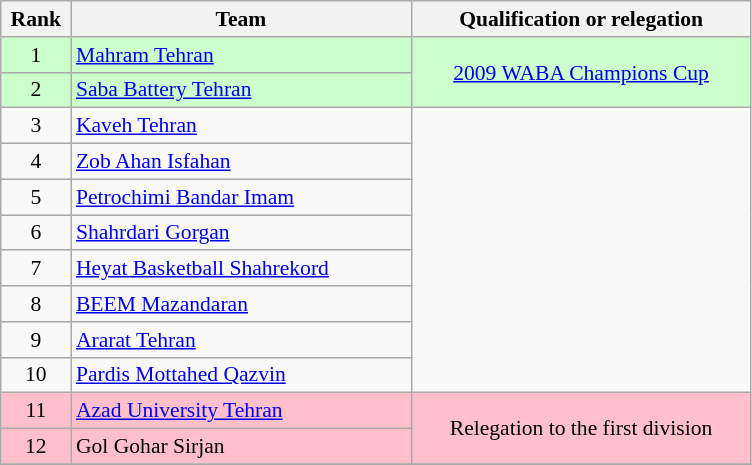<table class="wikitable" style="text-align:center; font-size:90%">
<tr>
<th width=40>Rank</th>
<th width=220>Team</th>
<th width=220>Qualification or relegation</th>
</tr>
<tr bgcolor=ccffcc>
<td>1</td>
<td align="left"><a href='#'>Mahram Tehran</a></td>
<td rowspan=2><a href='#'>2009 WABA Champions Cup</a></td>
</tr>
<tr bgcolor=ccffcc>
<td>2</td>
<td align="left"><a href='#'>Saba Battery Tehran</a></td>
</tr>
<tr>
<td>3</td>
<td align="left"><a href='#'>Kaveh Tehran</a></td>
<td rowspan=8></td>
</tr>
<tr>
<td>4</td>
<td align="left"><a href='#'>Zob Ahan Isfahan</a></td>
</tr>
<tr>
<td>5</td>
<td align="left"><a href='#'>Petrochimi Bandar Imam</a></td>
</tr>
<tr>
<td>6</td>
<td align="left"><a href='#'>Shahrdari Gorgan</a></td>
</tr>
<tr>
<td>7</td>
<td align="left"><a href='#'>Heyat Basketball Shahrekord</a></td>
</tr>
<tr>
<td>8</td>
<td align="left"><a href='#'>BEEM Mazandaran</a></td>
</tr>
<tr>
<td>9</td>
<td align="left"><a href='#'>Ararat Tehran</a></td>
</tr>
<tr>
<td>10</td>
<td align="left"><a href='#'>Pardis Mottahed Qazvin</a></td>
</tr>
<tr bgcolor=pink>
<td>11</td>
<td align="left"><a href='#'>Azad University Tehran</a></td>
<td rowspan=2>Relegation to the first division</td>
</tr>
<tr bgcolor=pink>
<td>12</td>
<td align="left">Gol Gohar Sirjan</td>
</tr>
<tr>
</tr>
</table>
